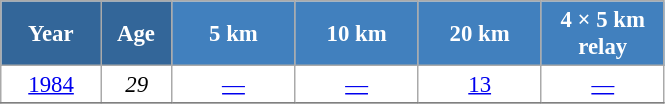<table class="wikitable" style="font-size:95%; text-align:center; border:grey solid 1px; border-collapse:collapse; background:#ffffff;">
<tr>
<th style="background-color:#369; color:white; width:60px;"> Year </th>
<th style="background-color:#369; color:white; width:40px;"> Age </th>
<th style="background-color:#4180be; color:white; width:75px;"> 5 km </th>
<th style="background-color:#4180be; color:white; width:75px;"> 10 km </th>
<th style="background-color:#4180be; color:white; width:75px;"> 20 km </th>
<th style="background-color:#4180be; color:white; width:75px;"> 4 × 5 km <br> relay </th>
</tr>
<tr>
<td><a href='#'>1984</a></td>
<td><em>29</em></td>
<td><a href='#'>—</a></td>
<td><a href='#'>—</a></td>
<td><a href='#'>13</a></td>
<td><a href='#'>—</a></td>
</tr>
<tr>
</tr>
</table>
